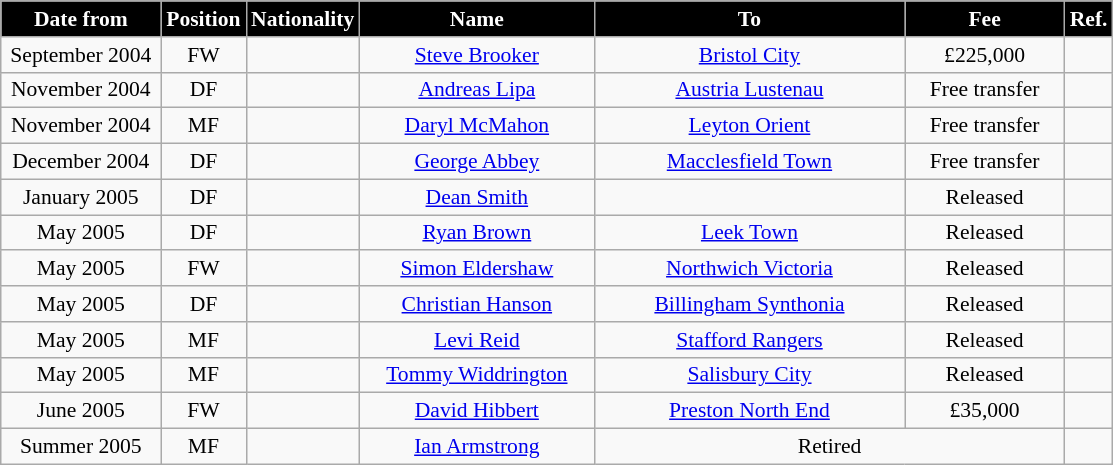<table class="wikitable" style="text-align:center; font-size:90%; ">
<tr>
<th style="background:#000000; color:white; width:100px;">Date from</th>
<th style="background:#000000; color:white; width:50px;">Position</th>
<th style="background:#000000; color:white; width:50px;">Nationality</th>
<th style="background:#000000; color:white; width:150px;">Name</th>
<th style="background:#000000; color:white; width:200px;">To</th>
<th style="background:#000000; color:white; width:100px;">Fee</th>
<th style="background:#000000; color:white; width:25px;">Ref.</th>
</tr>
<tr>
<td>September 2004</td>
<td>FW</td>
<td></td>
<td><a href='#'>Steve Brooker</a></td>
<td><a href='#'>Bristol City</a></td>
<td>£225,000</td>
<td></td>
</tr>
<tr>
<td>November 2004</td>
<td>DF</td>
<td></td>
<td><a href='#'>Andreas Lipa</a></td>
<td> <a href='#'>Austria Lustenau</a></td>
<td>Free transfer</td>
<td></td>
</tr>
<tr>
<td>November 2004</td>
<td>MF</td>
<td></td>
<td><a href='#'>Daryl McMahon</a></td>
<td><a href='#'>Leyton Orient</a></td>
<td>Free transfer</td>
<td></td>
</tr>
<tr>
<td>December 2004</td>
<td>DF</td>
<td></td>
<td><a href='#'>George Abbey</a></td>
<td><a href='#'>Macclesfield Town</a></td>
<td>Free transfer</td>
<td></td>
</tr>
<tr>
<td>January 2005</td>
<td>DF</td>
<td></td>
<td><a href='#'>Dean Smith</a></td>
<td></td>
<td>Released</td>
<td></td>
</tr>
<tr>
<td>May 2005</td>
<td>DF</td>
<td></td>
<td><a href='#'>Ryan Brown</a></td>
<td><a href='#'>Leek Town</a></td>
<td>Released</td>
<td></td>
</tr>
<tr>
<td>May 2005</td>
<td>FW</td>
<td></td>
<td><a href='#'>Simon Eldershaw</a></td>
<td><a href='#'>Northwich Victoria</a></td>
<td>Released</td>
<td></td>
</tr>
<tr>
<td>May 2005</td>
<td>DF</td>
<td></td>
<td><a href='#'>Christian Hanson</a></td>
<td><a href='#'>Billingham Synthonia</a></td>
<td>Released</td>
<td></td>
</tr>
<tr>
<td>May 2005</td>
<td>MF</td>
<td></td>
<td><a href='#'>Levi Reid</a></td>
<td><a href='#'>Stafford Rangers</a></td>
<td>Released</td>
<td></td>
</tr>
<tr>
<td>May 2005</td>
<td>MF</td>
<td></td>
<td><a href='#'>Tommy Widdrington</a></td>
<td><a href='#'>Salisbury City</a></td>
<td>Released</td>
<td></td>
</tr>
<tr>
<td>June 2005</td>
<td>FW</td>
<td></td>
<td><a href='#'>David Hibbert</a></td>
<td><a href='#'>Preston North End</a></td>
<td>£35,000</td>
<td></td>
</tr>
<tr>
<td>Summer 2005</td>
<td>MF</td>
<td></td>
<td><a href='#'>Ian Armstrong</a></td>
<td colspan="2">Retired</td>
<td></td>
</tr>
</table>
